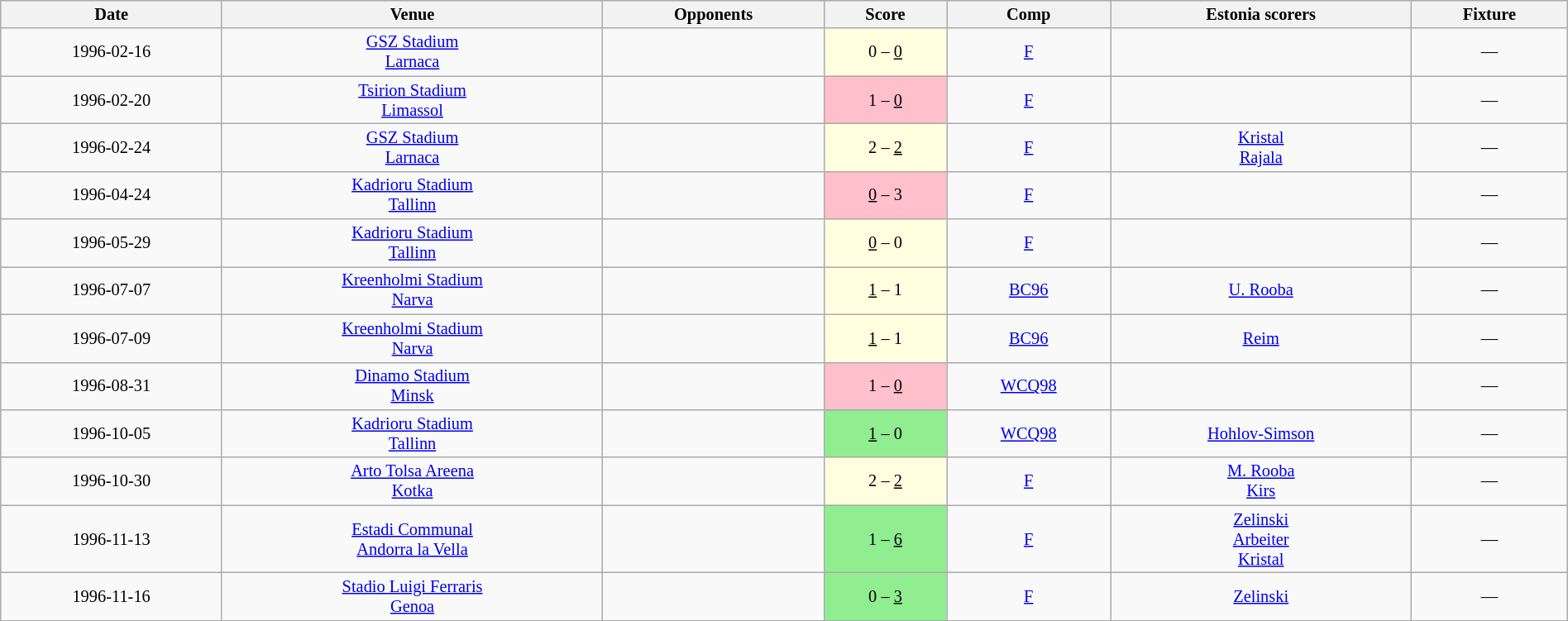<table class="wikitable" style="font-size:85%; text-align:center;" width="100%">
<tr>
<th>Date</th>
<th>Venue</th>
<th>Opponents</th>
<th>Score</th>
<th>Comp</th>
<th>Estonia scorers</th>
<th>Fixture</th>
</tr>
<tr>
<td>1996-02-16</td>
<td><a href='#'>GSZ Stadium</a><br> <a href='#'>Larnaca</a></td>
<td></td>
<td bgcolor="lightyellow">0 – <u>0</u></td>
<td><a href='#'>F</a></td>
<td></td>
<td>—</td>
</tr>
<tr>
<td>1996-02-20</td>
<td><a href='#'>Tsirion Stadium</a><br> <a href='#'>Limassol</a></td>
<td></td>
<td bgcolor="pink">1 – <u>0</u></td>
<td><a href='#'>F</a></td>
<td></td>
<td>—</td>
</tr>
<tr>
<td>1996-02-24</td>
<td><a href='#'>GSZ Stadium</a><br> <a href='#'>Larnaca</a></td>
<td></td>
<td bgcolor="lightyellow">2 – <u>2</u></td>
<td><a href='#'>F</a></td>
<td><a href='#'>Kristal</a>   <br> <a href='#'>Rajala</a> </td>
<td>—</td>
</tr>
<tr>
<td>1996-04-24</td>
<td><a href='#'>Kadrioru Stadium</a><br> <a href='#'>Tallinn</a></td>
<td></td>
<td bgcolor="pink"><u>0</u> – 3</td>
<td><a href='#'>F</a></td>
<td></td>
<td>—</td>
</tr>
<tr>
<td>1996-05-29</td>
<td><a href='#'>Kadrioru Stadium</a><br> <a href='#'>Tallinn</a></td>
<td></td>
<td bgcolor="lightyellow"><u>0</u> – 0</td>
<td><a href='#'>F</a></td>
<td></td>
<td>—</td>
</tr>
<tr>
<td>1996-07-07</td>
<td><a href='#'>Kreenholmi Stadium</a><br> <a href='#'>Narva</a></td>
<td></td>
<td bgcolor="lightyellow"><u>1</u> – 1</td>
<td><a href='#'>BC96</a></td>
<td><a href='#'>U. Rooba</a> </td>
<td>—</td>
</tr>
<tr>
<td>1996-07-09</td>
<td><a href='#'>Kreenholmi Stadium</a><br> <a href='#'>Narva</a></td>
<td></td>
<td bgcolor="lightyellow"><u>1</u> – 1</td>
<td><a href='#'>BC96</a></td>
<td><a href='#'>Reim</a>  </td>
<td>—</td>
</tr>
<tr>
<td>1996-08-31</td>
<td><a href='#'>Dinamo Stadium</a><br> <a href='#'>Minsk</a></td>
<td></td>
<td bgcolor="pink">1 – <u>0</u></td>
<td><a href='#'>WCQ98</a></td>
<td></td>
<td>—</td>
</tr>
<tr>
<td>1996-10-05</td>
<td><a href='#'>Kadrioru Stadium</a><br> <a href='#'>Tallinn</a></td>
<td></td>
<td bgcolor="lightgreen"><u>1</u> – 0 </td>
<td><a href='#'>WCQ98</a></td>
<td><a href='#'>Hohlov-Simson</a> </td>
<td>—</td>
</tr>
<tr>
<td>1996-10-30</td>
<td><a href='#'>Arto Tolsa Areena</a><br> <a href='#'>Kotka</a></td>
<td></td>
<td bgcolor="lightyellow">2 – <u>2</u></td>
<td><a href='#'>F</a></td>
<td><a href='#'>M. Rooba</a>  <br> <a href='#'>Kirs</a> </td>
<td>—</td>
</tr>
<tr>
<td>1996-11-13</td>
<td><a href='#'>Estadi Communal</a><br> <a href='#'>Andorra la Vella</a></td>
<td></td>
<td bgcolor="lightgreen">1 – <u>6</u></td>
<td><a href='#'>F</a></td>
<td><a href='#'>Zelinski</a>  <br> <a href='#'>Arbeiter</a>     <br> <a href='#'>Kristal</a> </td>
<td>—</td>
</tr>
<tr>
<td>1996-11-16</td>
<td><a href='#'>Stadio Luigi Ferraris</a><br> <a href='#'>Genoa</a></td>
<td></td>
<td bgcolor="lightgreen">0 – <u>3</u></td>
<td><a href='#'>F</a></td>
<td><a href='#'>Zelinski</a>   </td>
<td>—</td>
</tr>
</table>
